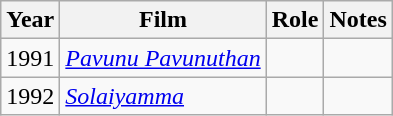<table class="wikitable">
<tr>
<th>Year</th>
<th>Film</th>
<th>Role</th>
<th>Notes</th>
</tr>
<tr>
<td>1991</td>
<td><a href='#'><em>Pavunu Pavunuthan</em></a></td>
<td></td>
<td></td>
</tr>
<tr>
<td>1992</td>
<td><em><a href='#'>Solaiyamma</a></em></td>
<td></td>
<td></td>
</tr>
</table>
